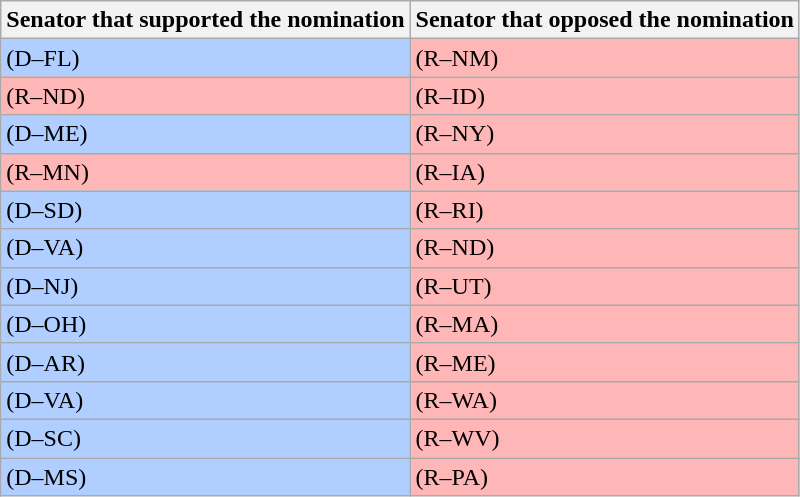<table class="wikitable sortable">
<tr>
<th>Senator that supported the nomination</th>
<th>Senator that opposed the nomination</th>
</tr>
<tr>
<td style="background-color:#b0ceff;"> (D–FL)</td>
<td style="background-color:#ffb6b6;"> (R–NM)</td>
</tr>
<tr>
<td style="background-color:#ffb6b6;"> (R–ND)</td>
<td style="background-color:#ffb6b6;"> (R–ID)</td>
</tr>
<tr>
<td style="background-color:#b0ceff;"> (D–ME)</td>
<td style="background-color:#ffb6b6;"> (R–NY)</td>
</tr>
<tr>
<td style="background-color:#ffb6b6;"> (R–MN)</td>
<td style="background-color:#ffb6b6;"> (R–IA)</td>
</tr>
<tr>
<td style="background-color:#b0ceff;"> (D–SD)</td>
<td style="background-color:#ffb6b6;"> (R–RI)</td>
</tr>
<tr>
<td style="background-color:#b0ceff;"> (D–VA)</td>
<td style="background-color:#ffb6b6;"> (R–ND)</td>
</tr>
<tr>
<td style="background-color:#b0ceff;"> (D–NJ)</td>
<td style="background-color:#ffb6b6;"> (R–UT)</td>
</tr>
<tr>
<td style="background-color:#b0ceff;"> (D–OH)</td>
<td style="background-color:#ffb6b6;"> (R–MA)</td>
</tr>
<tr>
<td style="background-color:#b0ceff;"> (D–AR)</td>
<td style="background-color:#ffb6b6;"> (R–ME)</td>
</tr>
<tr>
<td style="background-color:#b0ceff;"> (D–VA)</td>
<td style="background-color:#ffb6b6;"> (R–WA)</td>
</tr>
<tr>
<td style="background-color:#b0ceff;"> (D–SC)</td>
<td style="background-color:#ffb6b6;"> (R–WV)</td>
</tr>
<tr>
<td style="background-color:#b0ceff;"> (D–MS)</td>
<td style="background-color:#ffb6b6;"> (R–PA)</td>
</tr>
</table>
